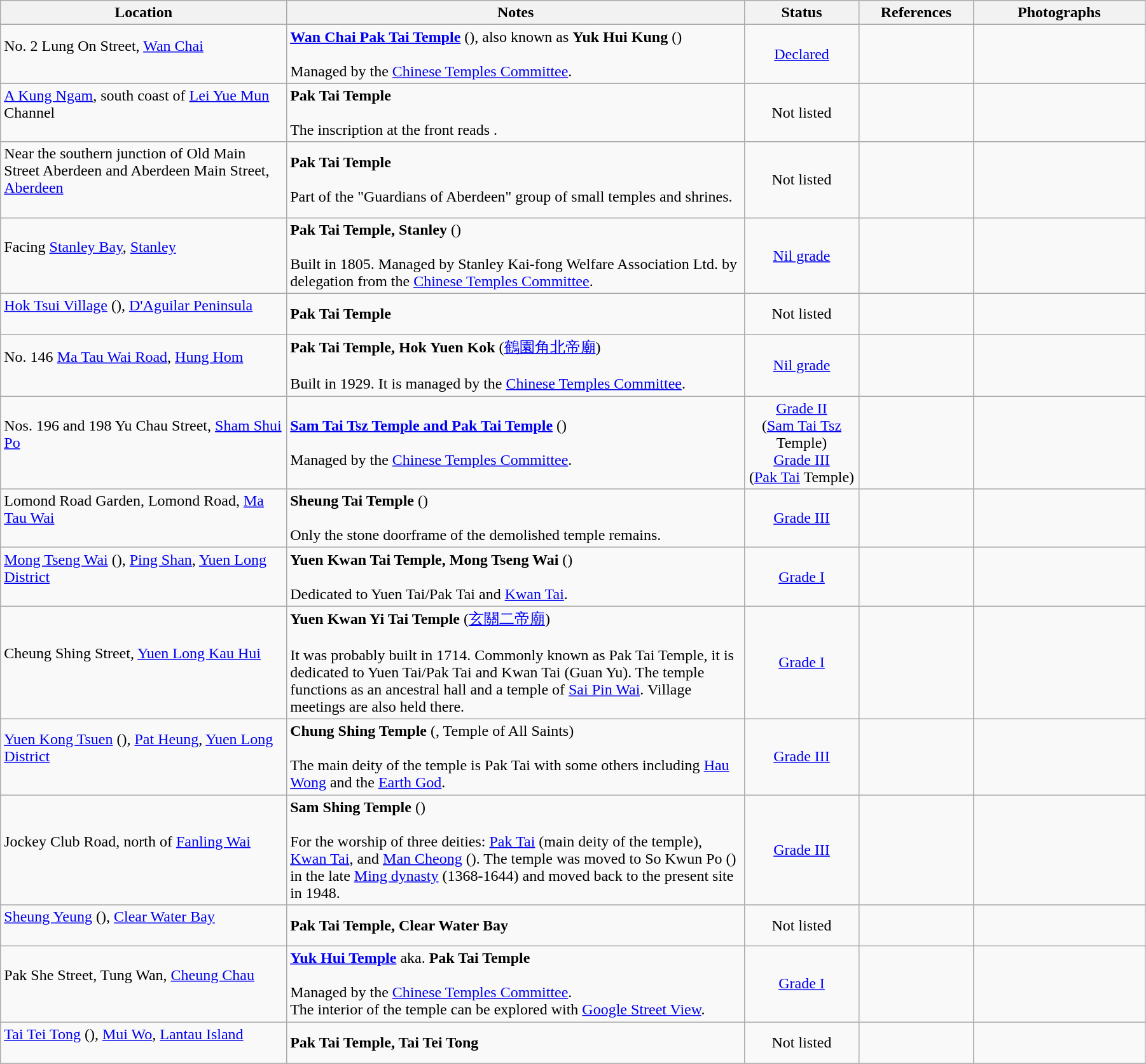<table class="wikitable sortable" style="width:95%">
<tr>
<th width="25%">Location</th>
<th width="40%">Notes</th>
<th width="10%">Status</th>
<th width="10%">References</th>
<th width="15%">Photographs</th>
</tr>
<tr>
<td>No. 2 Lung On Street, <a href='#'>Wan Chai</a><br><br></td>
<td><strong><a href='#'>Wan Chai Pak Tai Temple</a></strong> (), also known as <strong>Yuk Hui Kung</strong> ()<br><br>Managed by the <a href='#'>Chinese Temples Committee</a>.</td>
<td style="text-align:center"><a href='#'>Declared</a></td>
<td>  </td>
<td></td>
</tr>
<tr>
<td><a href='#'>A Kung Ngam</a>, south coast of <a href='#'>Lei Yue Mun</a> Channel<br><br></td>
<td><strong>Pak Tai Temple</strong><br><br>The inscription at the front reads .</td>
<td style="text-align:center">Not listed</td>
<td>   </td>
<td></td>
</tr>
<tr>
<td>Near the southern junction of Old Main Street Aberdeen and Aberdeen Main Street, <a href='#'>Aberdeen</a><br><br></td>
<td><strong>Pak Tai Temple</strong><br><br>Part of the "Guardians of Aberdeen" group of small temples and shrines.</td>
<td style="text-align:center">Not listed</td>
<td> </td>
<td></td>
</tr>
<tr>
<td>Facing <a href='#'>Stanley Bay</a>, <a href='#'>Stanley</a><br><br></td>
<td><strong>Pak Tai Temple, Stanley</strong> ()<br><br>Built in 1805. Managed by Stanley Kai-fong Welfare Association Ltd. by delegation from the <a href='#'>Chinese Temples Committee</a>.</td>
<td style="text-align:center"><a href='#'>Nil grade</a></td>
<td>      </td>
<td></td>
</tr>
<tr>
<td><a href='#'>Hok Tsui Village</a> (), <a href='#'>D'Aguilar Peninsula</a><br><br></td>
<td><strong>Pak Tai Temple</strong></td>
<td style="text-align:center">Not listed</td>
<td></td>
<td></td>
</tr>
<tr>
<td>No. 146 <a href='#'>Ma Tau Wai Road</a>, <a href='#'>Hung Hom</a><br><br></td>
<td><strong>Pak Tai Temple, Hok Yuen Kok</strong> (<a href='#'>鶴園角北帝廟</a>)<br><br>Built in 1929. It is managed by the <a href='#'>Chinese Temples Committee</a>.</td>
<td style="text-align:center"><a href='#'>Nil grade</a></td>
<td>  </td>
<td></td>
</tr>
<tr>
<td>Nos. 196 and 198 Yu Chau Street, <a href='#'>Sham Shui Po</a><br><br></td>
<td><strong><a href='#'>Sam Tai Tsz Temple and Pak Tai Temple</a></strong> ()<br><br>Managed by the <a href='#'>Chinese Temples Committee</a>.</td>
<td style="text-align:center"><a href='#'>Grade II</a><br>(<a href='#'>Sam Tai Tsz</a> Temple)<br><a href='#'>Grade III</a><br>(<a href='#'>Pak Tai</a> Temple)</td>
<td>     </td>
<td></td>
</tr>
<tr>
<td>Lomond Road Garden, Lomond Road, <a href='#'>Ma Tau Wai</a><br><br></td>
<td><strong>Sheung Tai Temple</strong> ()<br><br>Only the stone doorframe of the demolished temple remains.</td>
<td style="text-align:center"><a href='#'>Grade III</a></td>
<td>  </td>
<td></td>
</tr>
<tr>
<td><a href='#'>Mong Tseng Wai</a> (), <a href='#'>Ping Shan</a>, <a href='#'>Yuen Long District</a><br><br></td>
<td><strong>Yuen Kwan Tai Temple, Mong Tseng Wai</strong> ()<br><br>Dedicated to Yuen Tai/Pak Tai and <a href='#'>Kwan Tai</a>.</td>
<td style="text-align:center"><a href='#'>Grade I</a></td>
<td>  </td>
<td></td>
</tr>
<tr>
<td>Cheung Shing Street, <a href='#'>Yuen Long Kau Hui</a><br><br></td>
<td><strong>Yuen Kwan Yi Tai Temple</strong> (<a href='#'>玄關二帝廟</a>)<br><br>It was probably built in 1714. Commonly known as Pak Tai Temple, it is dedicated to Yuen Tai/Pak Tai and Kwan Tai (Guan Yu). The temple functions as an ancestral hall and a temple of <a href='#'>Sai Pin Wai</a>. Village meetings are also held there.</td>
<td style="text-align:center"><a href='#'>Grade I</a></td>
<td> </td>
<td></td>
</tr>
<tr>
<td><a href='#'>Yuen Kong Tsuen</a> (), <a href='#'>Pat Heung</a>, <a href='#'>Yuen Long District</a><br><br></td>
<td><strong>Chung Shing Temple</strong> (, Temple of All Saints)<br><br>The main deity of the temple is Pak Tai with some others including <a href='#'>Hau Wong</a> and the <a href='#'>Earth God</a>.</td>
<td style="text-align:center"><a href='#'>Grade III</a></td>
<td>  </td>
<td></td>
</tr>
<tr>
<td>Jockey Club Road, north of <a href='#'>Fanling Wai</a><br><br></td>
<td><strong>Sam Shing Temple</strong> ()<br><br>For the worship of three deities: <a href='#'>Pak Tai</a> (main deity of the temple), <a href='#'>Kwan Tai</a>, and <a href='#'>Man Cheong</a> (). The temple was moved to So Kwun Po () in the late <a href='#'>Ming dynasty</a> (1368-1644) and moved back to the present site in 1948.</td>
<td style="text-align:center"><a href='#'>Grade III</a></td>
<td> </td>
<td></td>
</tr>
<tr>
<td><a href='#'>Sheung Yeung</a> (), <a href='#'>Clear Water Bay</a><br><br></td>
<td><strong>Pak Tai Temple, Clear Water Bay</strong></td>
<td style="text-align:center">Not listed</td>
<td></td>
<td></td>
</tr>
<tr>
<td>Pak She Street, Tung Wan, <a href='#'>Cheung Chau</a><br><br></td>
<td><strong><a href='#'>Yuk Hui Temple</a></strong> aka. <strong>Pak Tai Temple</strong><br><br>Managed by the <a href='#'>Chinese Temples Committee</a>.<br>
The interior of the temple can be explored with <a href='#'>Google Street View</a>.</td>
<td style="text-align:center"><a href='#'>Grade I</a></td>
<td>     </td>
<td></td>
</tr>
<tr>
<td><a href='#'>Tai Tei Tong</a> (), <a href='#'>Mui Wo</a>, <a href='#'>Lantau Island</a><br><br></td>
<td><strong>Pak Tai Temple, Tai Tei Tong</strong></td>
<td style="text-align:center">Not listed</td>
<td>  </td>
<td></td>
</tr>
<tr>
</tr>
</table>
